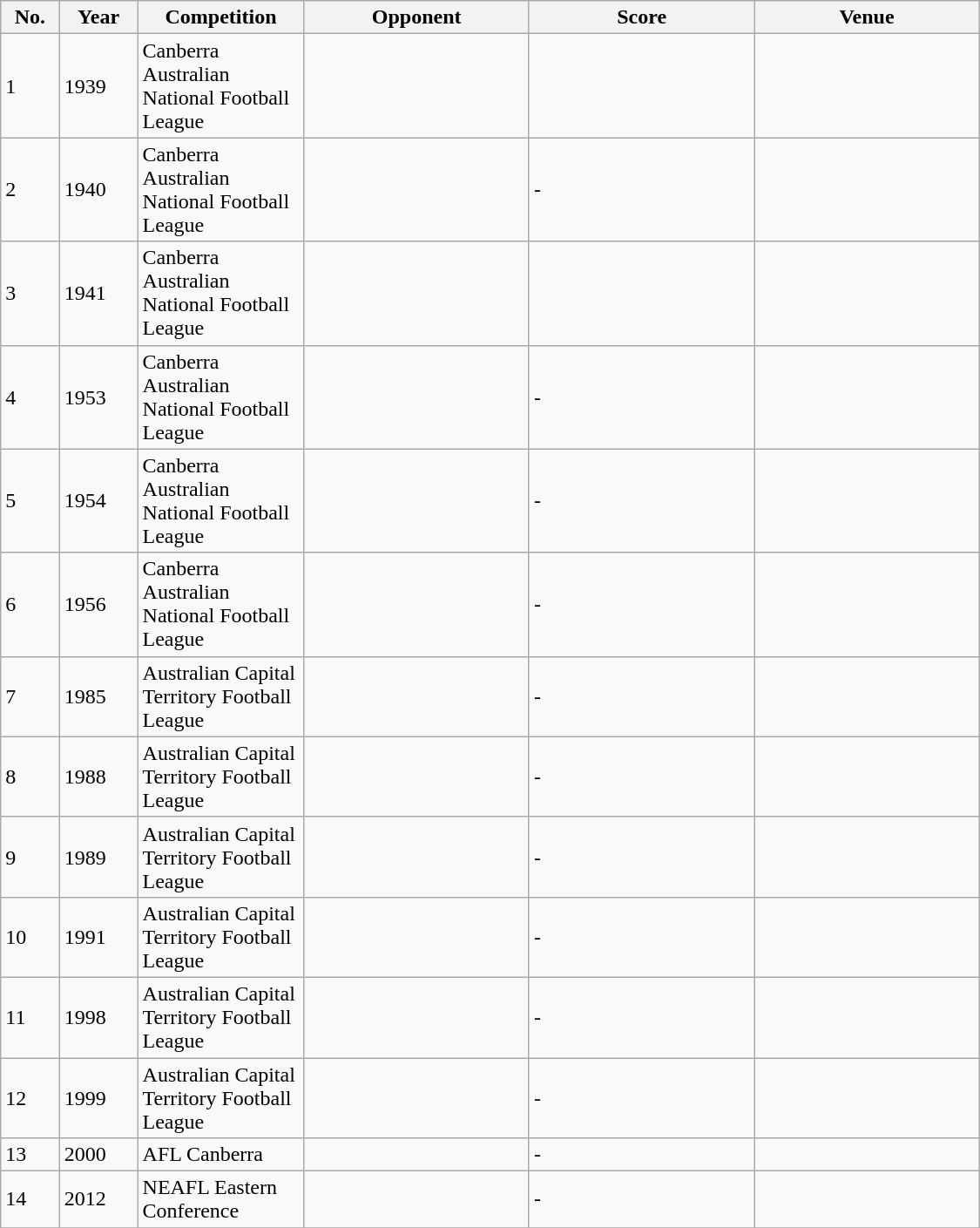<table class="wikitable sortable" width=750px>
<tr>
<th width=6%>No.</th>
<th width=8%>Year</th>
<th width=17%>Competition</th>
<th width=23%>Opponent</th>
<th width=23%>Score</th>
<th width=23%>Venue</th>
</tr>
<tr>
<td>1</td>
<td>1939</td>
<td>Canberra Australian National Football League</td>
<td></td>
<td></td>
<td></td>
</tr>
<tr>
<td>2</td>
<td>1940</td>
<td>Canberra Australian National Football League</td>
<td></td>
<td>-</td>
<td></td>
</tr>
<tr>
<td>3</td>
<td>1941</td>
<td>Canberra Australian National Football League</td>
<td></td>
<td></td>
<td></td>
</tr>
<tr>
<td>4</td>
<td>1953</td>
<td>Canberra Australian National Football League</td>
<td></td>
<td>-</td>
<td></td>
</tr>
<tr>
<td>5</td>
<td>1954</td>
<td>Canberra Australian National Football League</td>
<td></td>
<td>-</td>
<td></td>
</tr>
<tr>
<td>6</td>
<td>1956</td>
<td>Canberra Australian National Football League</td>
<td></td>
<td>-</td>
<td></td>
</tr>
<tr>
<td>7</td>
<td>1985</td>
<td>Australian Capital Territory Football League</td>
<td></td>
<td>-</td>
<td></td>
</tr>
<tr>
<td>8</td>
<td>1988</td>
<td>Australian Capital Territory Football League</td>
<td></td>
<td>-</td>
<td></td>
</tr>
<tr>
<td>9</td>
<td>1989</td>
<td>Australian Capital Territory Football League</td>
<td></td>
<td>-</td>
<td></td>
</tr>
<tr>
<td>10</td>
<td>1991</td>
<td>Australian Capital Territory Football League</td>
<td></td>
<td>-</td>
<td></td>
</tr>
<tr>
<td>11</td>
<td>1998</td>
<td>Australian Capital Territory Football League</td>
<td></td>
<td>-</td>
<td></td>
</tr>
<tr>
<td>12</td>
<td>1999</td>
<td>Australian Capital Territory Football League</td>
<td></td>
<td>-</td>
<td></td>
</tr>
<tr>
<td>13</td>
<td>2000</td>
<td>AFL Canberra</td>
<td></td>
<td>-</td>
<td></td>
</tr>
<tr>
<td>14</td>
<td>2012</td>
<td>NEAFL Eastern Conference</td>
<td></td>
<td>-</td>
<td></td>
</tr>
<tr>
</tr>
</table>
